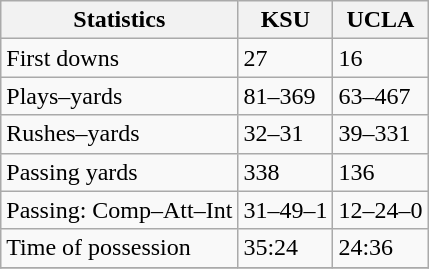<table class="wikitable">
<tr>
<th>Statistics</th>
<th>KSU</th>
<th>UCLA</th>
</tr>
<tr>
<td>First downs</td>
<td>27</td>
<td>16</td>
</tr>
<tr>
<td>Plays–yards</td>
<td>81–369</td>
<td>63–467</td>
</tr>
<tr>
<td>Rushes–yards</td>
<td>32–31</td>
<td>39–331</td>
</tr>
<tr>
<td>Passing yards</td>
<td>338</td>
<td>136</td>
</tr>
<tr>
<td>Passing: Comp–Att–Int</td>
<td>31–49–1</td>
<td>12–24–0</td>
</tr>
<tr>
<td>Time of possession</td>
<td>35:24</td>
<td>24:36</td>
</tr>
<tr>
</tr>
</table>
